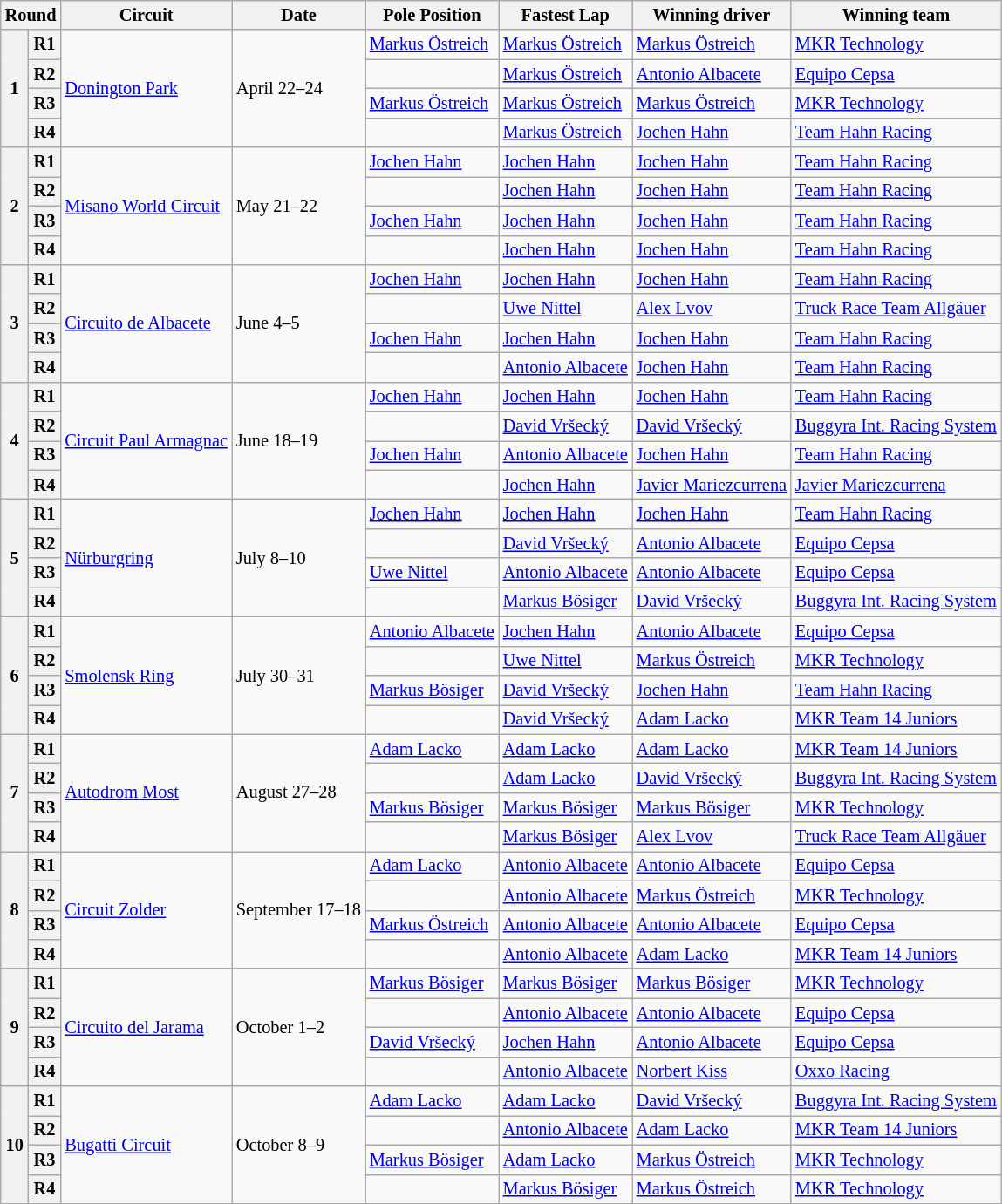<table class="wikitable" style="font-size: 85%">
<tr>
<th colspan=2>Round</th>
<th>Circuit</th>
<th>Date</th>
<th>Pole Position</th>
<th>Fastest Lap</th>
<th>Winning driver</th>
<th>Winning team</th>
</tr>
<tr>
<th rowspan=4>1</th>
<th>R1</th>
<td rowspan=4> <a href='#'>Donington Park</a></td>
<td rowspan=4>April 22–24</td>
<td> <a href='#'>Markus Östreich</a></td>
<td> <a href='#'>Markus Östreich</a></td>
<td> <a href='#'>Markus Östreich</a></td>
<td> <a href='#'>MKR Technology</a></td>
</tr>
<tr>
<th>R2</th>
<td></td>
<td> <a href='#'>Markus Östreich</a></td>
<td> <a href='#'>Antonio Albacete</a></td>
<td> <a href='#'>Equipo Cepsa</a></td>
</tr>
<tr>
<th>R3</th>
<td> <a href='#'>Markus Östreich</a></td>
<td> <a href='#'>Markus Östreich</a></td>
<td> <a href='#'>Markus Östreich</a></td>
<td> <a href='#'>MKR Technology</a></td>
</tr>
<tr>
<th>R4</th>
<td></td>
<td> <a href='#'>Markus Östreich</a></td>
<td> <a href='#'>Jochen Hahn</a></td>
<td> <a href='#'>Team Hahn Racing</a></td>
</tr>
<tr>
<th rowspan=4>2</th>
<th>R1</th>
<td rowspan=4> <a href='#'>Misano World Circuit</a></td>
<td rowspan=4>May 21–22</td>
<td> <a href='#'>Jochen Hahn</a></td>
<td> <a href='#'>Jochen Hahn</a></td>
<td> <a href='#'>Jochen Hahn</a></td>
<td> <a href='#'>Team Hahn Racing</a></td>
</tr>
<tr>
<th>R2</th>
<td></td>
<td> <a href='#'>Jochen Hahn</a></td>
<td> <a href='#'>Jochen Hahn</a></td>
<td> <a href='#'>Team Hahn Racing</a></td>
</tr>
<tr>
<th>R3</th>
<td> <a href='#'>Jochen Hahn</a></td>
<td> <a href='#'>Jochen Hahn</a></td>
<td> <a href='#'>Jochen Hahn</a></td>
<td> <a href='#'>Team Hahn Racing</a></td>
</tr>
<tr>
<th>R4</th>
<td></td>
<td> <a href='#'>Jochen Hahn</a></td>
<td> <a href='#'>Jochen Hahn</a></td>
<td> <a href='#'>Team Hahn Racing</a></td>
</tr>
<tr>
<th rowspan=4>3</th>
<th>R1</th>
<td rowspan=4> <a href='#'>Circuito de Albacete</a></td>
<td rowspan=4>June 4–5</td>
<td> <a href='#'>Jochen Hahn</a></td>
<td> <a href='#'>Jochen Hahn</a></td>
<td> <a href='#'>Jochen Hahn</a></td>
<td> <a href='#'>Team Hahn Racing</a></td>
</tr>
<tr>
<th>R2</th>
<td></td>
<td> <a href='#'>Uwe Nittel</a></td>
<td> <a href='#'>Alex Lvov</a></td>
<td> <a href='#'>Truck Race Team Allgäuer</a></td>
</tr>
<tr>
<th>R3</th>
<td> <a href='#'>Jochen Hahn</a></td>
<td> <a href='#'>Jochen Hahn</a></td>
<td> <a href='#'>Jochen Hahn</a></td>
<td> <a href='#'>Team Hahn Racing</a></td>
</tr>
<tr>
<th>R4</th>
<td></td>
<td> <a href='#'>Antonio Albacete</a></td>
<td> <a href='#'>Jochen Hahn</a></td>
<td> <a href='#'>Team Hahn Racing</a></td>
</tr>
<tr>
<th rowspan=4>4</th>
<th>R1</th>
<td rowspan=4> <a href='#'>Circuit Paul Armagnac</a></td>
<td rowspan=4>June 18–19</td>
<td> <a href='#'>Jochen Hahn</a></td>
<td> <a href='#'>Jochen Hahn</a></td>
<td> <a href='#'>Jochen Hahn</a></td>
<td> <a href='#'>Team Hahn Racing</a></td>
</tr>
<tr>
<th>R2</th>
<td></td>
<td> <a href='#'>David Vršecký</a></td>
<td> <a href='#'>David Vršecký</a></td>
<td> <a href='#'>Buggyra Int. Racing System</a></td>
</tr>
<tr>
<th>R3</th>
<td> <a href='#'>Jochen Hahn</a></td>
<td> <a href='#'>Antonio Albacete</a></td>
<td> <a href='#'>Jochen Hahn</a></td>
<td> <a href='#'>Team Hahn Racing</a></td>
</tr>
<tr>
<th>R4</th>
<td></td>
<td> <a href='#'>Jochen Hahn</a></td>
<td> <a href='#'>Javier Mariezcurrena</a></td>
<td> <a href='#'>Javier Mariezcurrena</a></td>
</tr>
<tr>
<th rowspan=4>5</th>
<th>R1</th>
<td rowspan=4> <a href='#'>Nürburgring</a></td>
<td rowspan=4>July 8–10</td>
<td> <a href='#'>Jochen Hahn</a></td>
<td> <a href='#'>Jochen Hahn</a></td>
<td> <a href='#'>Jochen Hahn</a></td>
<td> <a href='#'>Team Hahn Racing</a></td>
</tr>
<tr>
<th>R2</th>
<td></td>
<td> <a href='#'>David Vršecký</a></td>
<td> <a href='#'>Antonio Albacete</a></td>
<td> <a href='#'>Equipo Cepsa</a></td>
</tr>
<tr>
<th>R3</th>
<td> <a href='#'>Uwe Nittel</a></td>
<td> <a href='#'>Antonio Albacete</a></td>
<td> <a href='#'>Antonio Albacete</a></td>
<td> <a href='#'>Equipo Cepsa</a></td>
</tr>
<tr>
<th>R4</th>
<td></td>
<td> <a href='#'>Markus Bösiger</a></td>
<td> <a href='#'>David Vršecký</a></td>
<td> <a href='#'>Buggyra Int. Racing System</a></td>
</tr>
<tr>
<th rowspan=4>6</th>
<th>R1</th>
<td rowspan=4> <a href='#'>Smolensk Ring</a></td>
<td rowspan=4>July 30–31</td>
<td> <a href='#'>Antonio Albacete</a></td>
<td> <a href='#'>Jochen Hahn</a></td>
<td> <a href='#'>Antonio Albacete</a></td>
<td> <a href='#'>Equipo Cepsa</a></td>
</tr>
<tr>
<th>R2</th>
<td></td>
<td> <a href='#'>Uwe Nittel</a></td>
<td> <a href='#'>Markus Östreich</a></td>
<td> <a href='#'>MKR Technology</a></td>
</tr>
<tr>
<th>R3</th>
<td> <a href='#'>Markus Bösiger</a></td>
<td> <a href='#'>David Vršecký</a></td>
<td> <a href='#'>Jochen Hahn</a></td>
<td> <a href='#'>Team Hahn Racing</a></td>
</tr>
<tr>
<th>R4</th>
<td></td>
<td> <a href='#'>David Vršecký</a></td>
<td> <a href='#'>Adam Lacko</a></td>
<td> <a href='#'>MKR Team 14 Juniors</a></td>
</tr>
<tr>
<th rowspan=4>7</th>
<th>R1</th>
<td rowspan=4> <a href='#'>Autodrom Most</a></td>
<td rowspan=4>August 27–28</td>
<td> <a href='#'>Adam Lacko</a></td>
<td> <a href='#'>Adam Lacko</a></td>
<td> <a href='#'>Adam Lacko</a></td>
<td> <a href='#'>MKR Team 14 Juniors</a></td>
</tr>
<tr>
<th>R2</th>
<td></td>
<td> <a href='#'>Adam Lacko</a></td>
<td> <a href='#'>David Vršecký</a></td>
<td> <a href='#'>Buggyra Int. Racing System</a></td>
</tr>
<tr>
<th>R3</th>
<td> <a href='#'>Markus Bösiger</a></td>
<td> <a href='#'>Markus Bösiger</a></td>
<td> <a href='#'>Markus Bösiger</a></td>
<td> <a href='#'>MKR Technology</a></td>
</tr>
<tr>
<th>R4</th>
<td></td>
<td> <a href='#'>Markus Bösiger</a></td>
<td> <a href='#'>Alex Lvov</a></td>
<td> <a href='#'>Truck Race Team Allgäuer</a></td>
</tr>
<tr>
<th rowspan=4>8</th>
<th>R1</th>
<td rowspan=4> <a href='#'>Circuit Zolder</a></td>
<td rowspan=4>September 17–18</td>
<td> <a href='#'>Adam Lacko</a></td>
<td> <a href='#'>Antonio Albacete</a></td>
<td> <a href='#'>Antonio Albacete</a></td>
<td> <a href='#'>Equipo Cepsa</a></td>
</tr>
<tr>
<th>R2</th>
<td></td>
<td> <a href='#'>Antonio Albacete</a></td>
<td> <a href='#'>Markus Östreich</a></td>
<td> <a href='#'>MKR Technology</a></td>
</tr>
<tr>
<th>R3</th>
<td> <a href='#'>Markus Östreich</a></td>
<td> <a href='#'>Antonio Albacete</a></td>
<td> <a href='#'>Antonio Albacete</a></td>
<td> <a href='#'>Equipo Cepsa</a></td>
</tr>
<tr>
<th>R4</th>
<td></td>
<td> <a href='#'>Antonio Albacete</a></td>
<td> <a href='#'>Adam Lacko</a></td>
<td> <a href='#'>MKR Team 14 Juniors</a></td>
</tr>
<tr>
<th rowspan=4>9</th>
<th>R1</th>
<td rowspan=4> <a href='#'>Circuito del Jarama</a></td>
<td rowspan=4>October 1–2</td>
<td> <a href='#'>Markus Bösiger</a></td>
<td> <a href='#'>Markus Bösiger</a></td>
<td> <a href='#'>Markus Bösiger</a></td>
<td> <a href='#'>MKR Technology</a></td>
</tr>
<tr>
<th>R2</th>
<td></td>
<td> <a href='#'>Antonio Albacete</a></td>
<td> <a href='#'>Antonio Albacete</a></td>
<td> <a href='#'>Equipo Cepsa</a></td>
</tr>
<tr>
<th>R3</th>
<td> <a href='#'>David Vršecký</a></td>
<td> <a href='#'>Jochen Hahn</a></td>
<td> <a href='#'>Antonio Albacete</a></td>
<td> <a href='#'>Equipo Cepsa</a></td>
</tr>
<tr>
<th>R4</th>
<td></td>
<td> <a href='#'>Antonio Albacete</a></td>
<td> <a href='#'>Norbert Kiss</a></td>
<td> <a href='#'>Oxxo Racing</a></td>
</tr>
<tr>
<th rowspan=4>10</th>
<th>R1</th>
<td rowspan=4> <a href='#'>Bugatti Circuit</a></td>
<td rowspan=4>October 8–9</td>
<td> <a href='#'>Adam Lacko</a></td>
<td> <a href='#'>Adam Lacko</a></td>
<td> <a href='#'>David Vršecký</a></td>
<td> <a href='#'>Buggyra Int. Racing System</a></td>
</tr>
<tr>
<th>R2</th>
<td></td>
<td> <a href='#'>Antonio Albacete</a></td>
<td> <a href='#'>Adam Lacko</a></td>
<td> <a href='#'>MKR Team 14 Juniors</a></td>
</tr>
<tr>
<th>R3</th>
<td> <a href='#'>Markus Bösiger</a></td>
<td> <a href='#'>Adam Lacko</a></td>
<td> <a href='#'>Markus Östreich</a></td>
<td> <a href='#'>MKR Technology</a></td>
</tr>
<tr>
<th>R4</th>
<td></td>
<td> <a href='#'>Markus Bösiger</a></td>
<td> <a href='#'>Markus Östreich</a></td>
<td> <a href='#'>MKR Technology</a></td>
</tr>
</table>
